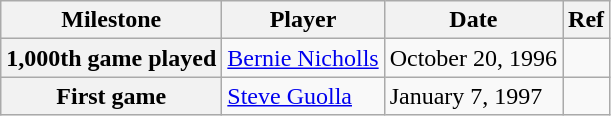<table class="wikitable">
<tr>
<th scope="col">Milestone</th>
<th scope="col">Player</th>
<th scope="col">Date</th>
<th scope="col">Ref</th>
</tr>
<tr>
<th>1,000th game played</th>
<td><a href='#'>Bernie Nicholls</a></td>
<td>October 20, 1996</td>
<td></td>
</tr>
<tr>
<th>First game</th>
<td><a href='#'>Steve Guolla</a></td>
<td>January 7, 1997</td>
<td></td>
</tr>
</table>
